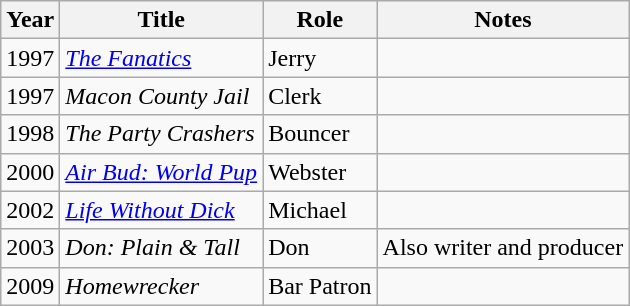<table class="wikitable sortable">
<tr>
<th>Year</th>
<th>Title</th>
<th>Role</th>
<th>Notes</th>
</tr>
<tr>
<td>1997</td>
<td><a href='#'><em>The Fanatics</em></a></td>
<td>Jerry</td>
<td></td>
</tr>
<tr>
<td>1997</td>
<td><em>Macon County Jail</em></td>
<td>Clerk</td>
<td></td>
</tr>
<tr>
<td>1998</td>
<td><em>The Party Crashers</em></td>
<td>Bouncer</td>
<td></td>
</tr>
<tr>
<td>2000</td>
<td><em><a href='#'>Air Bud: World Pup</a></em></td>
<td>Webster</td>
<td></td>
</tr>
<tr>
<td>2002</td>
<td><em><a href='#'>Life Without Dick</a></em></td>
<td>Michael</td>
<td></td>
</tr>
<tr>
<td>2003</td>
<td><em>Don: Plain & Tall</em></td>
<td>Don</td>
<td>Also writer and producer</td>
</tr>
<tr>
<td>2009</td>
<td><em>Homewrecker</em></td>
<td>Bar Patron</td>
<td></td>
</tr>
</table>
